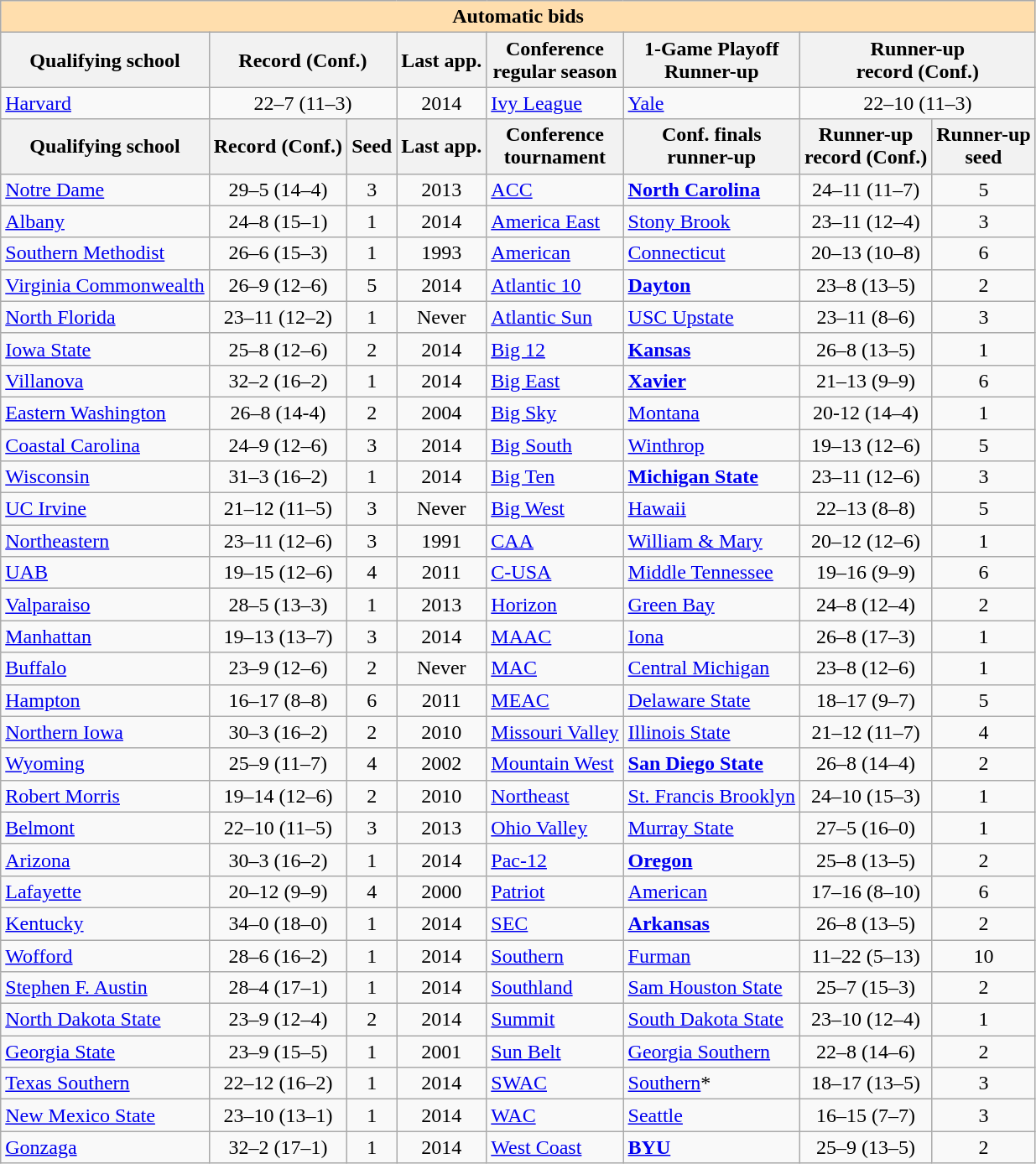<table class="wikitable">
<tr>
<th colspan="8" style="background:#ffdead;">Automatic bids</th>
</tr>
<tr>
<th>Qualifying school</th>
<th colspan="2">Record (Conf.)</th>
<th>Last app.</th>
<th>Conference<br>regular season</th>
<th>1-Game Playoff<br>Runner-up</th>
<th colspan="2">Runner-up<br>record (Conf.)</th>
</tr>
<tr>
<td><a href='#'>Harvard</a></td>
<td colspan="2" align=center>22–7 (11–3)</td>
<td align=center>2014</td>
<td><a href='#'>Ivy League</a></td>
<td><a href='#'>Yale</a></td>
<td colspan="2" align=center>22–10 (11–3)</td>
</tr>
<tr>
<th>Qualifying school</th>
<th>Record (Conf.)</th>
<th>Seed</th>
<th>Last app.</th>
<th>Conference<br>tournament</th>
<th>Conf. finals<br>runner-up</th>
<th>Runner-up<br>record (Conf.)</th>
<th>Runner-up<br>seed</th>
</tr>
<tr>
<td><a href='#'>Notre Dame</a></td>
<td align=center>29–5 (14–4)</td>
<td align=center>3</td>
<td align=center>2013</td>
<td><a href='#'>ACC</a></td>
<td><strong><a href='#'>North Carolina</a></strong></td>
<td align=center>24–11 (11–7)</td>
<td align=center>5</td>
</tr>
<tr>
<td><a href='#'>Albany</a></td>
<td align=center>24–8 (15–1)</td>
<td align=center>1</td>
<td align=center>2014</td>
<td><a href='#'>America East</a></td>
<td><a href='#'>Stony Brook</a></td>
<td align=center>23–11 (12–4)</td>
<td align=center>3</td>
</tr>
<tr>
<td><a href='#'>Southern Methodist</a></td>
<td align=center>26–6 (15–3)</td>
<td align=center>1</td>
<td align=center>1993</td>
<td><a href='#'>American</a></td>
<td><a href='#'>Connecticut</a></td>
<td align=center>20–13 (10–8)</td>
<td align=center>6</td>
</tr>
<tr>
<td><a href='#'>Virginia Commonwealth</a></td>
<td align=center>26–9 (12–6)</td>
<td align=center>5</td>
<td align=center>2014</td>
<td><a href='#'>Atlantic 10</a></td>
<td><strong><a href='#'>Dayton</a></strong></td>
<td align=center>23–8 (13–5)</td>
<td align=center>2</td>
</tr>
<tr>
<td><a href='#'>North Florida</a></td>
<td align=center>23–11 (12–2)</td>
<td align=center>1</td>
<td align=center>Never</td>
<td><a href='#'>Atlantic Sun</a></td>
<td><a href='#'>USC Upstate</a></td>
<td align=center>23–11 (8–6)</td>
<td align=center>3</td>
</tr>
<tr>
<td><a href='#'>Iowa State</a></td>
<td align=center>25–8 (12–6)</td>
<td align=center>2</td>
<td align=center>2014</td>
<td><a href='#'>Big 12</a></td>
<td><strong><a href='#'>Kansas</a></strong></td>
<td align=center>26–8 (13–5)</td>
<td align=center>1</td>
</tr>
<tr>
<td><a href='#'>Villanova</a></td>
<td align=center>32–2 (16–2)</td>
<td align=center>1</td>
<td align=center>2014</td>
<td><a href='#'>Big East</a></td>
<td><strong><a href='#'>Xavier</a></strong></td>
<td align=center>21–13 (9–9)</td>
<td align=center>6</td>
</tr>
<tr>
<td><a href='#'>Eastern Washington</a></td>
<td align=center>26–8 (14-4)</td>
<td align=center>2</td>
<td align=center>2004</td>
<td><a href='#'>Big Sky</a></td>
<td><a href='#'>Montana</a></td>
<td align=center>20-12 (14–4)</td>
<td align=center>1</td>
</tr>
<tr>
<td><a href='#'>Coastal Carolina</a></td>
<td align=center>24–9 (12–6)</td>
<td align=center>3</td>
<td align=center>2014</td>
<td><a href='#'>Big South</a></td>
<td><a href='#'>Winthrop</a></td>
<td align=center>19–13 (12–6)</td>
<td align=center>5</td>
</tr>
<tr>
<td><a href='#'>Wisconsin</a></td>
<td align=center>31–3 (16–2)</td>
<td align=center>1</td>
<td align=center>2014</td>
<td><a href='#'>Big Ten</a></td>
<td><strong><a href='#'>Michigan State</a></strong></td>
<td align=center>23–11 (12–6)</td>
<td align=center>3</td>
</tr>
<tr>
<td><a href='#'>UC Irvine</a></td>
<td align=center>21–12 (11–5)</td>
<td align=center>3</td>
<td align=center>Never</td>
<td><a href='#'>Big West</a></td>
<td><a href='#'>Hawaii</a></td>
<td align=center>22–13 (8–8)</td>
<td align=center>5</td>
</tr>
<tr>
<td><a href='#'>Northeastern</a></td>
<td align=center>23–11 (12–6)</td>
<td align=center>3</td>
<td align=center>1991</td>
<td><a href='#'>CAA</a></td>
<td><a href='#'>William & Mary</a></td>
<td align=center>20–12 (12–6)</td>
<td align=center>1</td>
</tr>
<tr>
<td><a href='#'>UAB</a></td>
<td align=center>19–15 (12–6)</td>
<td align=center>4</td>
<td align=center>2011</td>
<td><a href='#'>C-USA</a></td>
<td><a href='#'>Middle Tennessee</a></td>
<td align=center>19–16 (9–9)</td>
<td align=center>6</td>
</tr>
<tr>
<td><a href='#'>Valparaiso</a></td>
<td align=center>28–5 (13–3)</td>
<td align=center>1</td>
<td align=center>2013</td>
<td><a href='#'>Horizon</a></td>
<td><a href='#'>Green Bay</a></td>
<td align=center>24–8 (12–4)</td>
<td align=center>2</td>
</tr>
<tr>
<td><a href='#'>Manhattan</a></td>
<td align=center>19–13 (13–7)</td>
<td align=center>3</td>
<td align=center>2014</td>
<td><a href='#'>MAAC</a></td>
<td><a href='#'>Iona</a></td>
<td align=center>26–8 (17–3)</td>
<td align=center>1</td>
</tr>
<tr>
<td><a href='#'>Buffalo</a></td>
<td align=center>23–9 (12–6)</td>
<td align=center>2</td>
<td align=center>Never</td>
<td><a href='#'>MAC</a></td>
<td><a href='#'>Central Michigan</a></td>
<td align=center>23–8 (12–6)</td>
<td align=center>1</td>
</tr>
<tr>
<td><a href='#'>Hampton</a></td>
<td align=center>16–17 (8–8)</td>
<td align=center>6</td>
<td align=center>2011</td>
<td><a href='#'>MEAC</a></td>
<td><a href='#'>Delaware State</a></td>
<td align=center>18–17 (9–7)</td>
<td align=center>5</td>
</tr>
<tr>
<td><a href='#'>Northern Iowa</a></td>
<td align=center>30–3 (16–2)</td>
<td align=center>2</td>
<td align=center>2010</td>
<td><a href='#'>Missouri Valley</a></td>
<td><a href='#'>Illinois State</a></td>
<td align=center>21–12 (11–7)</td>
<td align=center>4</td>
</tr>
<tr>
<td><a href='#'>Wyoming</a></td>
<td align=center>25–9 (11–7)</td>
<td align=center>4</td>
<td align=center>2002</td>
<td><a href='#'>Mountain West</a></td>
<td><strong><a href='#'>San Diego State</a></strong></td>
<td align=center>26–8 (14–4)</td>
<td align=center>2</td>
</tr>
<tr>
<td><a href='#'>Robert Morris</a></td>
<td align=center>19–14 (12–6)</td>
<td align=center>2</td>
<td align=center>2010</td>
<td><a href='#'>Northeast</a></td>
<td><a href='#'>St. Francis Brooklyn</a></td>
<td align=center>24–10 (15–3)</td>
<td align=center>1</td>
</tr>
<tr>
<td><a href='#'>Belmont</a></td>
<td align=center>22–10 (11–5)</td>
<td align=center>3</td>
<td align=center>2013</td>
<td><a href='#'>Ohio Valley</a></td>
<td><a href='#'>Murray State</a></td>
<td align=center>27–5 (16–0)</td>
<td align=center>1</td>
</tr>
<tr>
<td><a href='#'>Arizona</a></td>
<td align=center>30–3 (16–2)</td>
<td align=center>1</td>
<td align=center>2014</td>
<td><a href='#'>Pac-12</a></td>
<td><strong><a href='#'>Oregon</a></strong></td>
<td align=center>25–8 (13–5)</td>
<td align=center>2</td>
</tr>
<tr>
<td><a href='#'>Lafayette</a></td>
<td align=center>20–12 (9–9)</td>
<td align=center>4</td>
<td align=center>2000</td>
<td><a href='#'>Patriot</a></td>
<td><a href='#'>American</a></td>
<td align=center>17–16 (8–10)</td>
<td align=center>6</td>
</tr>
<tr>
<td><a href='#'>Kentucky</a></td>
<td align=center>34–0 (18–0)</td>
<td align=center>1</td>
<td align=center>2014</td>
<td><a href='#'>SEC</a></td>
<td><strong><a href='#'>Arkansas</a></strong></td>
<td align=center>26–8 (13–5)</td>
<td align=center>2</td>
</tr>
<tr>
<td><a href='#'>Wofford</a></td>
<td align=center>28–6 (16–2)</td>
<td align=center>1</td>
<td align=center>2014</td>
<td><a href='#'>Southern</a></td>
<td><a href='#'>Furman</a></td>
<td align=center>11–22 (5–13)</td>
<td align=center>10</td>
</tr>
<tr>
<td><a href='#'>Stephen F. Austin</a></td>
<td align=center>28–4 (17–1)</td>
<td align=center>1</td>
<td align=center>2014</td>
<td><a href='#'>Southland</a></td>
<td><a href='#'>Sam Houston State</a></td>
<td align=center>25–7 (15–3)</td>
<td align=center>2</td>
</tr>
<tr>
<td><a href='#'>North Dakota State</a></td>
<td align=center>23–9 (12–4)</td>
<td align=center>2</td>
<td align=center>2014</td>
<td><a href='#'>Summit</a></td>
<td><a href='#'>South Dakota State</a></td>
<td align=center>23–10 (12–4)</td>
<td align=center>1</td>
</tr>
<tr>
<td><a href='#'>Georgia State</a></td>
<td align=center>23–9 (15–5)</td>
<td align=center>1</td>
<td align=center>2001</td>
<td><a href='#'>Sun Belt</a></td>
<td><a href='#'>Georgia Southern</a></td>
<td align=center>22–8 (14–6)</td>
<td align=center>2</td>
</tr>
<tr>
<td><a href='#'>Texas Southern</a></td>
<td align=center>22–12 (16–2)</td>
<td align=center>1</td>
<td align=center>2014</td>
<td><a href='#'>SWAC</a></td>
<td><a href='#'>Southern</a>*</td>
<td align=center>18–17 (13–5)</td>
<td align=center>3</td>
</tr>
<tr>
<td><a href='#'>New Mexico State</a></td>
<td align=center>23–10 (13–1)</td>
<td align=center>1</td>
<td align=center>2014</td>
<td><a href='#'>WAC</a></td>
<td><a href='#'>Seattle</a></td>
<td align=center>16–15 (7–7)</td>
<td align=center>3</td>
</tr>
<tr>
<td><a href='#'>Gonzaga</a></td>
<td align=center>32–2 (17–1)</td>
<td align=center>1</td>
<td align=center>2014</td>
<td><a href='#'>West Coast</a></td>
<td><strong><a href='#'>BYU</a></strong></td>
<td align=center>25–9 (13–5)</td>
<td align=center>2</td>
</tr>
</table>
